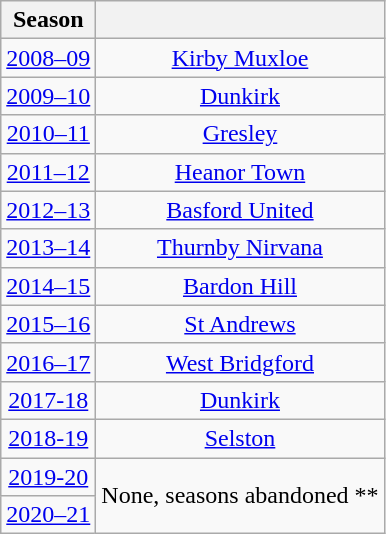<table class="wikitable" style="text-align: center">
<tr>
<th>Season</th>
<th></th>
</tr>
<tr>
<td><a href='#'>2008–09</a></td>
<td><a href='#'>Kirby Muxloe</a></td>
</tr>
<tr>
<td><a href='#'>2009–10</a></td>
<td><a href='#'>Dunkirk</a></td>
</tr>
<tr>
<td><a href='#'>2010–11</a></td>
<td><a href='#'>Gresley</a></td>
</tr>
<tr>
<td><a href='#'>2011–12</a></td>
<td><a href='#'>Heanor Town</a></td>
</tr>
<tr>
<td><a href='#'>2012–13</a></td>
<td><a href='#'>Basford United</a></td>
</tr>
<tr>
<td><a href='#'>2013–14</a></td>
<td><a href='#'>Thurnby Nirvana</a></td>
</tr>
<tr>
<td><a href='#'>2014–15</a></td>
<td><a href='#'>Bardon Hill</a></td>
</tr>
<tr>
<td><a href='#'>2015–16</a></td>
<td><a href='#'>St Andrews</a></td>
</tr>
<tr>
<td><a href='#'>2016–17</a></td>
<td><a href='#'>West Bridgford</a></td>
</tr>
<tr>
<td><a href='#'>2017-18</a></td>
<td><a href='#'>Dunkirk</a></td>
</tr>
<tr>
<td><a href='#'>2018-19</a></td>
<td><a href='#'>Selston</a></td>
</tr>
<tr>
<td><a href='#'>2019-20</a></td>
<td rowspan=2>None, seasons abandoned **</td>
</tr>
<tr>
<td><a href='#'>2020–21</a></td>
</tr>
</table>
